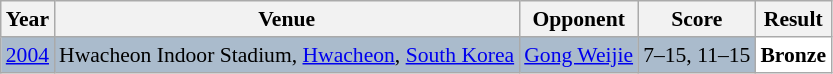<table class="sortable wikitable" style="font-size: 90%;">
<tr>
<th>Year</th>
<th>Venue</th>
<th>Opponent</th>
<th>Score</th>
<th>Result</th>
</tr>
<tr style="background:#AABBCC">
<td align="center"><a href='#'>2004</a></td>
<td align="left">Hwacheon Indoor Stadium, <a href='#'>Hwacheon</a>, <a href='#'>South Korea</a></td>
<td align="left"> <a href='#'>Gong Weijie</a></td>
<td align="left">7–15, 11–15</td>
<td style="text-align:left; background:white"> <strong>Bronze</strong></td>
</tr>
</table>
